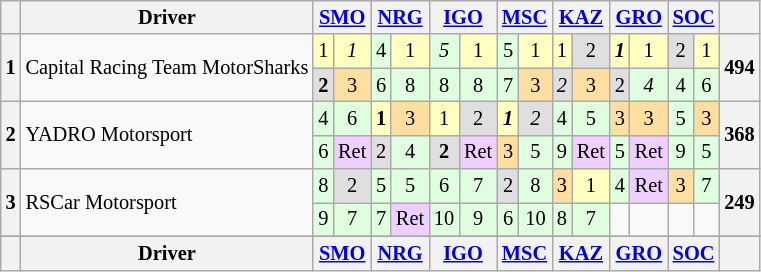<table class="wikitable" style="font-size: 85%; text-align: center">
<tr valign="top">
<th valign="middle"></th>
<th valign="middle">Driver</th>
<th colspan=2><a href='#'>SMO</a></th>
<th colspan=2><a href='#'>NRG</a></th>
<th colspan=2><a href='#'>IGO</a></th>
<th colspan=2><a href='#'>MSC</a></th>
<th colspan=2><a href='#'>KAZ</a></th>
<th colspan=2><a href='#'>GRO</a></th>
<th colspan=2><a href='#'>SOC</a></th>
<th valign="middle"></th>
</tr>
<tr>
<th rowspan="2">1</th>
<td rowspan="2" align=left>Capital Racing Team MotorSharks</td>
<td style="background:#ffffbf;">1</td>
<td style="background:#ffffbf;"><em>1</em></td>
<td style="background:#dfffdf;">4</td>
<td style="background:#ffffbf;">1</td>
<td style="background:#dfffdf;"><em>5</em></td>
<td style="background:#ffffbf;">1</td>
<td style="background:#dfffdf;">5</td>
<td style="background:#ffffbf;">1</td>
<td style="background:#ffffbf;">1</td>
<td style="background:#dfdfdf;">2</td>
<td style="background:#ffffbf;"><strong><em>1</em></strong></td>
<td style="background:#ffffbf;">1</td>
<td style="background:#dfdfdf;">2</td>
<td style="background:#ffffbf;">1</td>
<th rowspan="2">494</th>
</tr>
<tr>
<td style="background:#dfdfdf;"><strong>2</strong></td>
<td style="background:#ffdf9f;">3</td>
<td style="background:#dfffdf;">6</td>
<td style="background:#dfffdf;">8</td>
<td style="background:#dfffdf;">8</td>
<td style="background:#dfffdf;">8</td>
<td style="background:#dfffdf;">7</td>
<td style="background:#ffdf9f;">3</td>
<td style="background:#dfdfdf;"><em>2</em></td>
<td style="background:#ffdf9f;">3</td>
<td style="background:#dfdfdf;">2</td>
<td style="background:#dfffdf;"><em>4</em></td>
<td style="background:#dfffdf;">4</td>
<td style="background:#dfffdf;">6</td>
</tr>
<tr>
<th rowspan="2">2</th>
<td rowspan="2" align=left>YADRO Motorsport</td>
<td style="background:#dfffdf;">4</td>
<td style="background:#dfffdf;">6</td>
<td style="background:#ffffbf;"><strong>1</strong></td>
<td style="background:#ffdf9f;">3</td>
<td style="background:#ffffbf;">1</td>
<td style="background:#dfdfdf;">2</td>
<td style="background:#ffffbf;"><strong><em>1</em></strong></td>
<td style="background:#dfdfdf;"><em>2</em></td>
<td style="background:#dfffdf;">4</td>
<td style="background:#dfffdf;">5</td>
<td style="background:#ffdf9f;">3</td>
<td style="background:#ffdf9f;">3</td>
<td style="background:#dfffdf;">5</td>
<td style="background:#ffdf9f;">3</td>
<th rowspan="2">368</th>
</tr>
<tr>
<td style="background:#dfffdf;">6</td>
<td style="background:#efcfff;">Ret</td>
<td style="background:#dfdfdf;">2</td>
<td style="background:#dfffdf;">4</td>
<td style="background:#dfdfdf;"><strong>2</strong></td>
<td style="background:#efcfff;">Ret</td>
<td style="background:#ffdf9f;">3</td>
<td style="background:#dfffdf;">5</td>
<td style="background:#dfffdf;">9</td>
<td style="background:#efcfff;">Ret</td>
<td style="background:#dfffdf;">5</td>
<td style="background:#efcfff;">Ret</td>
<td style="background:#dfffdf;">9</td>
<td style="background:#dfffdf;">5</td>
</tr>
<tr>
<th rowspan="2">3</th>
<td rowspan="2" align=left>RSCar Motorsport</td>
<td style="background:#dfffdf;">8</td>
<td style="background:#dfdfdf;">2</td>
<td style="background:#dfffdf;">5</td>
<td style="background:#dfffdf;">5</td>
<td style="background:#dfffdf;">6</td>
<td style="background:#dfffdf;">7</td>
<td style="background:#dfdfdf;">2</td>
<td style="background:#dfffdf;">8</td>
<td style="background:#ffdf9f;">3</td>
<td style="background:#ffffbf;">1</td>
<td style="background:#dfffdf;">4</td>
<td style="background:#efcfff;">Ret</td>
<td style="background:#ffdf9f;">3</td>
<td style="background:#dfffdf;">7</td>
<th rowspan="2">249</th>
</tr>
<tr>
<td style="background:#dfffdf;">9</td>
<td style="background:#dfffdf;">7</td>
<td style="background:#dfffdf;">7</td>
<td style="background:#efcfff;">Ret</td>
<td style="background:#dfffdf;">10</td>
<td style="background:#dfffdf;">9</td>
<td style="background:#dfffdf;">6</td>
<td style="background:#dfffdf;">10</td>
<td style="background:#dfffdf;">8</td>
<td style="background:#dfffdf;">7</td>
<td></td>
<td></td>
<td></td>
<td></td>
</tr>
<tr>
</tr>
<tr valign="top">
<th valign="middle"></th>
<th valign="middle">Driver</th>
<th colspan=2><a href='#'>SMO</a></th>
<th colspan=2><a href='#'>NRG</a></th>
<th colspan=2><a href='#'>IGO</a></th>
<th colspan=2><a href='#'>MSC</a></th>
<th colspan=2><a href='#'>KAZ</a></th>
<th colspan=2><a href='#'>GRO</a></th>
<th colspan=2><a href='#'>SOC</a></th>
<th valign="middle"></th>
</tr>
</table>
